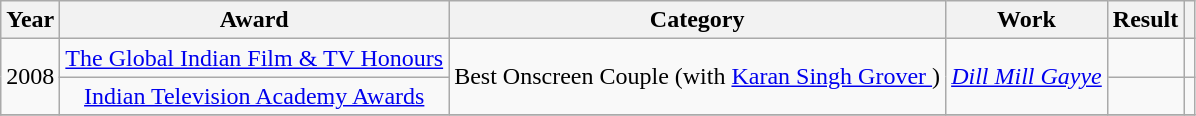<table class="wikitable" style="text-align:center">
<tr>
<th>Year</th>
<th>Award</th>
<th>Category</th>
<th>Work</th>
<th>Result</th>
<th class="unsortable"></th>
</tr>
<tr>
<td rowspan="2">2008</td>
<td><a href='#'>The Global Indian Film & TV Honours</a></td>
<td rowspan="2">Best Onscreen Couple (with <a href='#'>Karan Singh Grover </a>)</td>
<td rowspan="2"><em><a href='#'>Dill Mill Gayye</a></em></td>
<td></td>
<td></td>
</tr>
<tr>
<td><a href='#'>Indian Television Academy Awards</a></td>
<td></td>
<td></td>
</tr>
<tr>
</tr>
</table>
